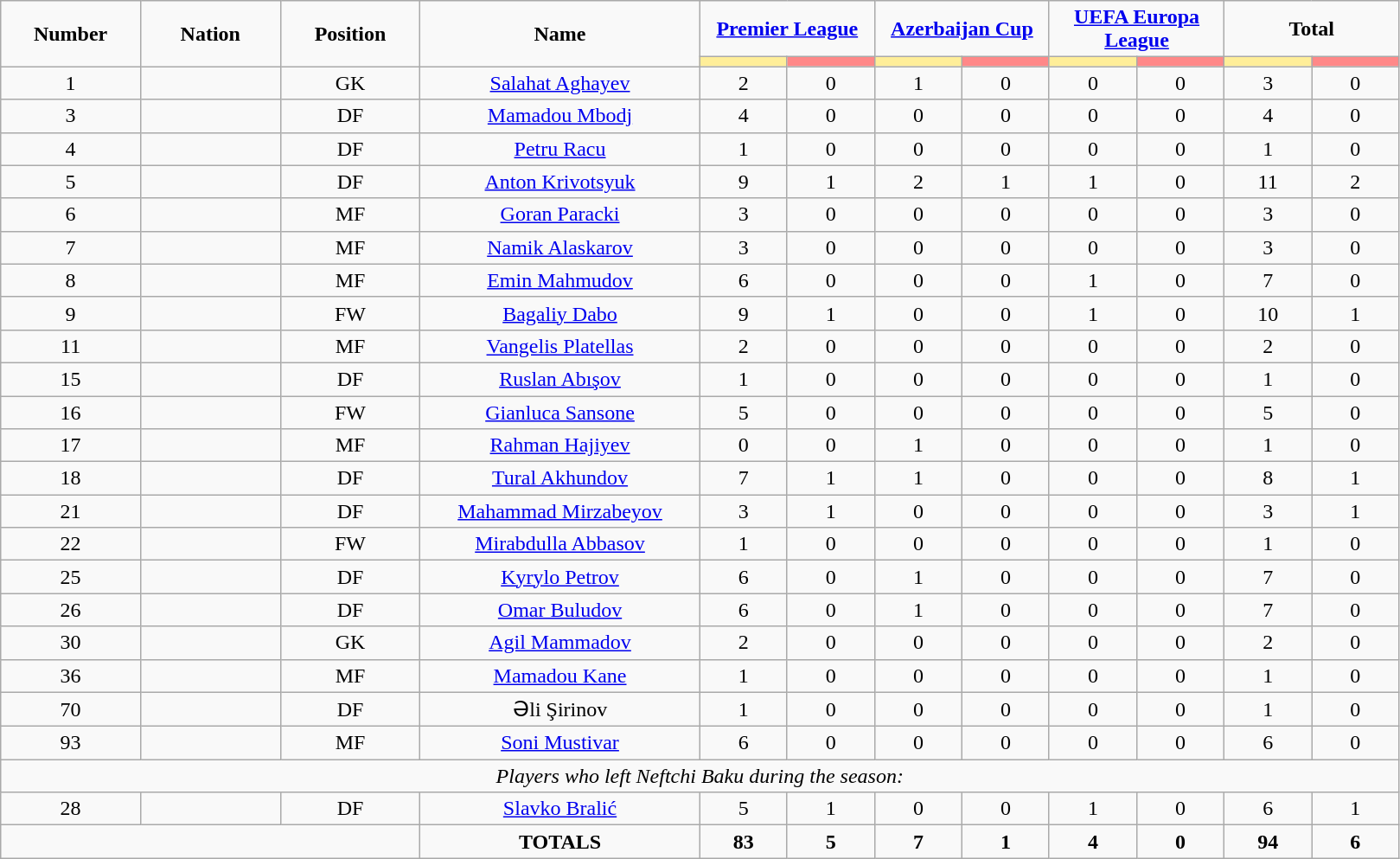<table class="wikitable" style="font-size: 100%; text-align: center;">
<tr>
<td rowspan="2" width="10%" align="center"><strong>Number</strong></td>
<td rowspan="2" width="10%" align="center"><strong>Nation</strong></td>
<td rowspan="2" width="10%" align="center"><strong>Position</strong></td>
<td rowspan="2" width="20%" align="center"><strong>Name</strong></td>
<td colspan="2" align="center"><strong><a href='#'>Premier League</a></strong></td>
<td colspan="2" align="center"><strong><a href='#'>Azerbaijan Cup</a></strong></td>
<td colspan="2" align="center"><strong><a href='#'>UEFA Europa League</a></strong></td>
<td colspan="2" align="center"><strong>Total</strong></td>
</tr>
<tr>
<th width=60 style="background: #FFEE99"></th>
<th width=60 style="background: #FF8888"></th>
<th width=60 style="background: #FFEE99"></th>
<th width=60 style="background: #FF8888"></th>
<th width=60 style="background: #FFEE99"></th>
<th width=60 style="background: #FF8888"></th>
<th width=60 style="background: #FFEE99"></th>
<th width=60 style="background: #FF8888"></th>
</tr>
<tr>
<td>1</td>
<td></td>
<td>GK</td>
<td><a href='#'>Salahat Aghayev</a></td>
<td>2</td>
<td>0</td>
<td>1</td>
<td>0</td>
<td>0</td>
<td>0</td>
<td>3</td>
<td>0</td>
</tr>
<tr>
<td>3</td>
<td></td>
<td>DF</td>
<td><a href='#'>Mamadou Mbodj</a></td>
<td>4</td>
<td>0</td>
<td>0</td>
<td>0</td>
<td>0</td>
<td>0</td>
<td>4</td>
<td>0</td>
</tr>
<tr>
<td>4</td>
<td></td>
<td>DF</td>
<td><a href='#'>Petru Racu</a></td>
<td>1</td>
<td>0</td>
<td>0</td>
<td>0</td>
<td>0</td>
<td>0</td>
<td>1</td>
<td>0</td>
</tr>
<tr>
<td>5</td>
<td></td>
<td>DF</td>
<td><a href='#'>Anton Krivotsyuk</a></td>
<td>9</td>
<td>1</td>
<td>2</td>
<td>1</td>
<td>1</td>
<td>0</td>
<td>11</td>
<td>2</td>
</tr>
<tr>
<td>6</td>
<td></td>
<td>MF</td>
<td><a href='#'>Goran Paracki</a></td>
<td>3</td>
<td>0</td>
<td>0</td>
<td>0</td>
<td>0</td>
<td>0</td>
<td>3</td>
<td>0</td>
</tr>
<tr>
<td>7</td>
<td></td>
<td>MF</td>
<td><a href='#'>Namik Alaskarov</a></td>
<td>3</td>
<td>0</td>
<td>0</td>
<td>0</td>
<td>0</td>
<td>0</td>
<td>3</td>
<td>0</td>
</tr>
<tr>
<td>8</td>
<td></td>
<td>MF</td>
<td><a href='#'>Emin Mahmudov</a></td>
<td>6</td>
<td>0</td>
<td>0</td>
<td>0</td>
<td>1</td>
<td>0</td>
<td>7</td>
<td>0</td>
</tr>
<tr>
<td>9</td>
<td></td>
<td>FW</td>
<td><a href='#'>Bagaliy Dabo</a></td>
<td>9</td>
<td>1</td>
<td>0</td>
<td>0</td>
<td>1</td>
<td>0</td>
<td>10</td>
<td>1</td>
</tr>
<tr>
<td>11</td>
<td></td>
<td>MF</td>
<td><a href='#'>Vangelis Platellas</a></td>
<td>2</td>
<td>0</td>
<td>0</td>
<td>0</td>
<td>0</td>
<td>0</td>
<td>2</td>
<td>0</td>
</tr>
<tr>
<td>15</td>
<td></td>
<td>DF</td>
<td><a href='#'>Ruslan Abışov</a></td>
<td>1</td>
<td>0</td>
<td>0</td>
<td>0</td>
<td>0</td>
<td>0</td>
<td>1</td>
<td>0</td>
</tr>
<tr>
<td>16</td>
<td></td>
<td>FW</td>
<td><a href='#'>Gianluca Sansone</a></td>
<td>5</td>
<td>0</td>
<td>0</td>
<td>0</td>
<td>0</td>
<td>0</td>
<td>5</td>
<td>0</td>
</tr>
<tr>
<td>17</td>
<td></td>
<td>MF</td>
<td><a href='#'>Rahman Hajiyev</a></td>
<td>0</td>
<td>0</td>
<td>1</td>
<td>0</td>
<td>0</td>
<td>0</td>
<td>1</td>
<td>0</td>
</tr>
<tr>
<td>18</td>
<td></td>
<td>DF</td>
<td><a href='#'>Tural Akhundov</a></td>
<td>7</td>
<td>1</td>
<td>1</td>
<td>0</td>
<td>0</td>
<td>0</td>
<td>8</td>
<td>1</td>
</tr>
<tr>
<td>21</td>
<td></td>
<td>DF</td>
<td><a href='#'>Mahammad Mirzabeyov</a></td>
<td>3</td>
<td>1</td>
<td>0</td>
<td>0</td>
<td>0</td>
<td>0</td>
<td>3</td>
<td>1</td>
</tr>
<tr>
<td>22</td>
<td></td>
<td>FW</td>
<td><a href='#'>Mirabdulla Abbasov</a></td>
<td>1</td>
<td>0</td>
<td>0</td>
<td>0</td>
<td>0</td>
<td>0</td>
<td>1</td>
<td>0</td>
</tr>
<tr>
<td>25</td>
<td></td>
<td>DF</td>
<td><a href='#'>Kyrylo Petrov</a></td>
<td>6</td>
<td>0</td>
<td>1</td>
<td>0</td>
<td>0</td>
<td>0</td>
<td>7</td>
<td>0</td>
</tr>
<tr>
<td>26</td>
<td></td>
<td>DF</td>
<td><a href='#'>Omar Buludov</a></td>
<td>6</td>
<td>0</td>
<td>1</td>
<td>0</td>
<td>0</td>
<td>0</td>
<td>7</td>
<td>0</td>
</tr>
<tr>
<td>30</td>
<td></td>
<td>GK</td>
<td><a href='#'>Agil Mammadov</a></td>
<td>2</td>
<td>0</td>
<td>0</td>
<td>0</td>
<td>0</td>
<td>0</td>
<td>2</td>
<td>0</td>
</tr>
<tr>
<td>36</td>
<td></td>
<td>MF</td>
<td><a href='#'>Mamadou Kane</a></td>
<td>1</td>
<td>0</td>
<td>0</td>
<td>0</td>
<td>0</td>
<td>0</td>
<td>1</td>
<td>0</td>
</tr>
<tr>
<td>70</td>
<td></td>
<td>DF</td>
<td>Əli Şirinov</td>
<td>1</td>
<td>0</td>
<td>0</td>
<td>0</td>
<td>0</td>
<td>0</td>
<td>1</td>
<td>0</td>
</tr>
<tr>
<td>93</td>
<td></td>
<td>MF</td>
<td><a href='#'>Soni Mustivar</a></td>
<td>6</td>
<td>0</td>
<td>0</td>
<td>0</td>
<td>0</td>
<td>0</td>
<td>6</td>
<td>0</td>
</tr>
<tr>
<td colspan="14"><em>Players who left Neftchi Baku during the season:</em></td>
</tr>
<tr>
<td>28</td>
<td></td>
<td>DF</td>
<td><a href='#'>Slavko Bralić</a></td>
<td>5</td>
<td>1</td>
<td>0</td>
<td>0</td>
<td>1</td>
<td>0</td>
<td>6</td>
<td>1</td>
</tr>
<tr>
<td colspan="3"></td>
<td><strong>TOTALS</strong></td>
<td><strong>83</strong></td>
<td><strong>5</strong></td>
<td><strong>7</strong></td>
<td><strong>1</strong></td>
<td><strong>4</strong></td>
<td><strong>0</strong></td>
<td><strong>94</strong></td>
<td><strong>6</strong></td>
</tr>
</table>
